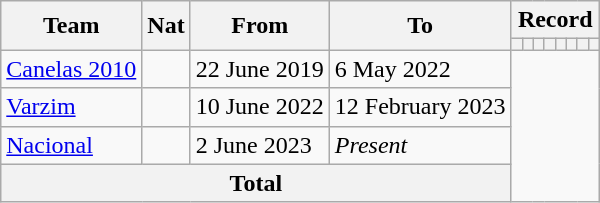<table class="wikitable" style="text-align: center">
<tr>
<th rowspan="2">Team</th>
<th rowspan="2">Nat</th>
<th rowspan="2">From</th>
<th rowspan="2">To</th>
<th colspan="8">Record</th>
</tr>
<tr>
<th></th>
<th></th>
<th></th>
<th></th>
<th></th>
<th></th>
<th></th>
<th></th>
</tr>
<tr>
<td align=left><a href='#'>Canelas 2010</a></td>
<td></td>
<td align=left>22 June 2019</td>
<td align=left>6 May 2022<br></td>
</tr>
<tr>
<td align=left><a href='#'>Varzim</a></td>
<td></td>
<td align=left>10 June 2022</td>
<td align=left>12 February 2023<br></td>
</tr>
<tr>
<td align=left><a href='#'>Nacional</a></td>
<td></td>
<td align=left>2 June 2023</td>
<td align=left><em>Present</em><br></td>
</tr>
<tr>
<th colspan="4">Total<br></th>
</tr>
</table>
